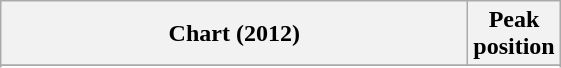<table class="wikitable plainrowheaders sortable" style="text-align:left;" border="1">
<tr>
<th scope="col" style="width:19em;">Chart (2012)</th>
<th scope="col">Peak<br>position</th>
</tr>
<tr>
</tr>
<tr>
</tr>
<tr>
</tr>
</table>
